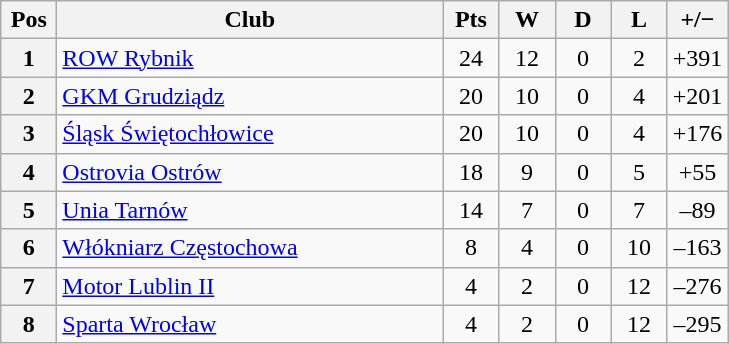<table class="wikitable">
<tr>
<th width=30>Pos</th>
<th width=250>Club</th>
<th width=30>Pts</th>
<th width=30>W</th>
<th width=30>D</th>
<th width=30>L</th>
<th width=30>+/−</th>
</tr>
<tr align=center>
<th>1</th>
<td align=left><a href='#'>ROW Rybnik</a></td>
<td>24</td>
<td>12</td>
<td>0</td>
<td>2</td>
<td>+391</td>
</tr>
<tr align=center>
<th>2</th>
<td align=left><a href='#'>GKM Grudziądz</a></td>
<td>20</td>
<td>10</td>
<td>0</td>
<td>4</td>
<td>+201</td>
</tr>
<tr align=center>
<th>3</th>
<td align=left><a href='#'>Śląsk Świętochłowice</a></td>
<td>20</td>
<td>10</td>
<td>0</td>
<td>4</td>
<td>+176</td>
</tr>
<tr align=center>
<th>4</th>
<td align=left><a href='#'>Ostrovia Ostrów</a></td>
<td>18</td>
<td>9</td>
<td>0</td>
<td>5</td>
<td>+55</td>
</tr>
<tr align=center>
<th>5</th>
<td align=left><a href='#'>Unia Tarnów</a></td>
<td>14</td>
<td>7</td>
<td>0</td>
<td>7</td>
<td>–89</td>
</tr>
<tr align=center>
<th>6</th>
<td align=left><a href='#'>Włókniarz Częstochowa</a></td>
<td>8</td>
<td>4</td>
<td>0</td>
<td>10</td>
<td>–163</td>
</tr>
<tr align=center>
<th>7</th>
<td align=left><a href='#'>Motor Lublin II</a></td>
<td>4</td>
<td>2</td>
<td>0</td>
<td>12</td>
<td>–276</td>
</tr>
<tr align=center>
<th>8</th>
<td align=left><a href='#'>Sparta Wrocław</a></td>
<td>4</td>
<td>2</td>
<td>0</td>
<td>12</td>
<td>–295</td>
</tr>
</table>
